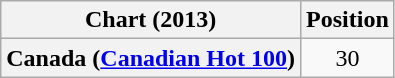<table class="wikitable plainrowheaders">
<tr>
<th>Chart (2013)</th>
<th>Position</th>
</tr>
<tr>
<th scope="row">Canada (<a href='#'>Canadian Hot 100</a>)</th>
<td style="text-align:center;">30</td>
</tr>
</table>
